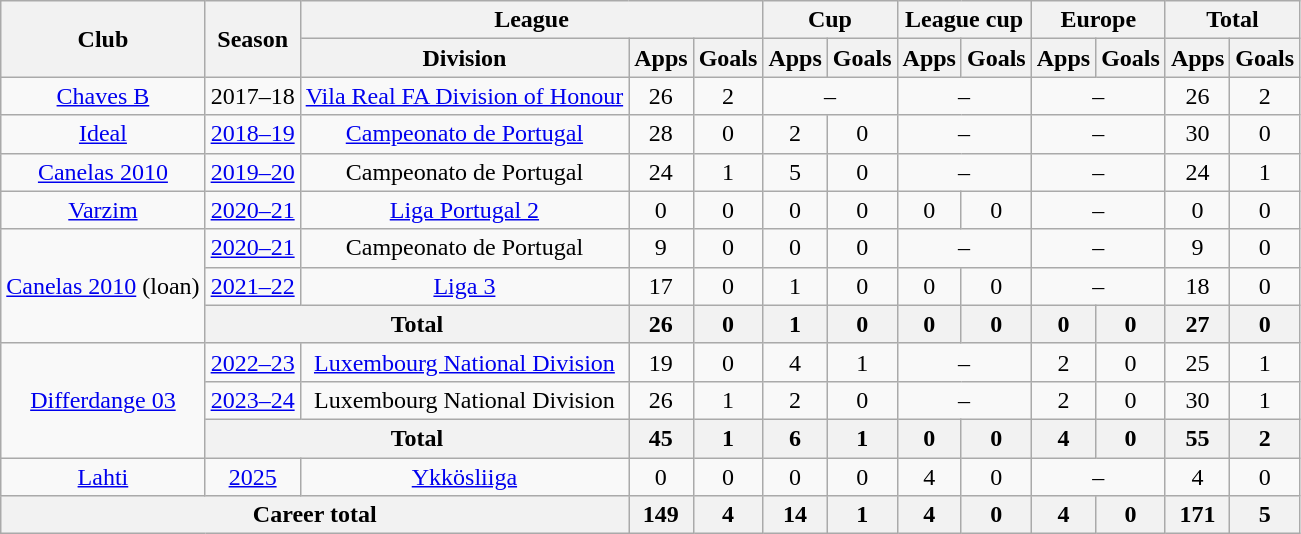<table class="wikitable" style="text-align:center">
<tr>
<th rowspan="2">Club</th>
<th rowspan="2">Season</th>
<th colspan="3">League</th>
<th colspan="2">Cup</th>
<th colspan="2">League cup</th>
<th colspan="2">Europe</th>
<th colspan="2">Total</th>
</tr>
<tr>
<th>Division</th>
<th>Apps</th>
<th>Goals</th>
<th>Apps</th>
<th>Goals</th>
<th>Apps</th>
<th>Goals</th>
<th>Apps</th>
<th>Goals</th>
<th>Apps</th>
<th>Goals</th>
</tr>
<tr>
<td><a href='#'>Chaves B</a></td>
<td>2017–18</td>
<td><a href='#'>Vila Real FA Division of Honour</a></td>
<td>26</td>
<td>2</td>
<td colspan=2>–</td>
<td colspan=2>–</td>
<td colspan=2>–</td>
<td>26</td>
<td>2</td>
</tr>
<tr>
<td><a href='#'>Ideal</a></td>
<td><a href='#'>2018–19</a></td>
<td><a href='#'>Campeonato de Portugal</a></td>
<td>28</td>
<td>0</td>
<td>2</td>
<td>0</td>
<td colspan=2>–</td>
<td colspan=2>–</td>
<td>30</td>
<td>0</td>
</tr>
<tr>
<td><a href='#'>Canelas 2010</a></td>
<td><a href='#'>2019–20</a></td>
<td>Campeonato de Portugal</td>
<td>24</td>
<td>1</td>
<td>5</td>
<td>0</td>
<td colspan=2>–</td>
<td colspan=2>–</td>
<td>24</td>
<td>1</td>
</tr>
<tr>
<td><a href='#'>Varzim</a></td>
<td><a href='#'>2020–21</a></td>
<td><a href='#'>Liga Portugal 2</a></td>
<td>0</td>
<td>0</td>
<td>0</td>
<td>0</td>
<td>0</td>
<td>0</td>
<td colspan=2>–</td>
<td>0</td>
<td>0</td>
</tr>
<tr>
<td rowspan=3><a href='#'>Canelas 2010</a> (loan)</td>
<td><a href='#'>2020–21</a></td>
<td>Campeonato de Portugal</td>
<td>9</td>
<td>0</td>
<td>0</td>
<td>0</td>
<td colspan=2>–</td>
<td colspan=2>–</td>
<td>9</td>
<td>0</td>
</tr>
<tr>
<td><a href='#'>2021–22</a></td>
<td><a href='#'>Liga 3</a></td>
<td>17</td>
<td>0</td>
<td>1</td>
<td>0</td>
<td>0</td>
<td>0</td>
<td colspan=2>–</td>
<td>18</td>
<td>0</td>
</tr>
<tr>
<th colspan=2>Total</th>
<th>26</th>
<th>0</th>
<th>1</th>
<th>0</th>
<th>0</th>
<th>0</th>
<th>0</th>
<th>0</th>
<th>27</th>
<th>0</th>
</tr>
<tr>
<td rowspan=3><a href='#'>Differdange 03</a></td>
<td><a href='#'>2022–23</a></td>
<td><a href='#'>Luxembourg National Division</a></td>
<td>19</td>
<td>0</td>
<td>4</td>
<td>1</td>
<td colspan=2>–</td>
<td>2</td>
<td>0</td>
<td>25</td>
<td>1</td>
</tr>
<tr>
<td><a href='#'>2023–24</a></td>
<td>Luxembourg National Division</td>
<td>26</td>
<td>1</td>
<td>2</td>
<td>0</td>
<td colspan=2>–</td>
<td>2</td>
<td>0</td>
<td>30</td>
<td>1</td>
</tr>
<tr>
<th colspan=2>Total</th>
<th>45</th>
<th>1</th>
<th>6</th>
<th>1</th>
<th>0</th>
<th>0</th>
<th>4</th>
<th>0</th>
<th>55</th>
<th>2</th>
</tr>
<tr>
<td><a href='#'>Lahti</a></td>
<td><a href='#'>2025</a></td>
<td><a href='#'>Ykkösliiga</a></td>
<td>0</td>
<td>0</td>
<td>0</td>
<td>0</td>
<td>4</td>
<td>0</td>
<td colspan=2>–</td>
<td>4</td>
<td>0</td>
</tr>
<tr>
<th colspan="3">Career total</th>
<th>149</th>
<th>4</th>
<th>14</th>
<th>1</th>
<th>4</th>
<th>0</th>
<th>4</th>
<th>0</th>
<th>171</th>
<th>5</th>
</tr>
</table>
